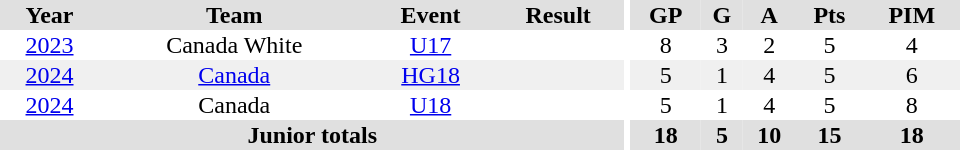<table border="0" cellpadding="1" cellspacing="0" ID="Table3" style="text-align:center; width:40em;">
<tr bgcolor="#e0e0e0">
<th>Year</th>
<th>Team</th>
<th>Event</th>
<th>Result</th>
<th rowspan="98" bgcolor="#ffffff"></th>
<th>GP</th>
<th>G</th>
<th>A</th>
<th>Pts</th>
<th>PIM</th>
</tr>
<tr>
<td><a href='#'>2023</a></td>
<td>Canada White</td>
<td><a href='#'>U17</a></td>
<td></td>
<td>8</td>
<td>3</td>
<td>2</td>
<td>5</td>
<td>4</td>
</tr>
<tr bgcolor="#f0f0f0">
<td><a href='#'>2024</a></td>
<td><a href='#'>Canada</a></td>
<td><a href='#'>HG18</a></td>
<td></td>
<td>5</td>
<td>1</td>
<td>4</td>
<td>5</td>
<td>6</td>
</tr>
<tr>
<td><a href='#'>2024</a></td>
<td>Canada</td>
<td><a href='#'>U18</a></td>
<td></td>
<td>5</td>
<td>1</td>
<td>4</td>
<td>5</td>
<td>8</td>
</tr>
<tr bgcolor="#e0e0e0">
<th colspan="4">Junior totals</th>
<th>18</th>
<th>5</th>
<th>10</th>
<th>15</th>
<th>18</th>
</tr>
</table>
